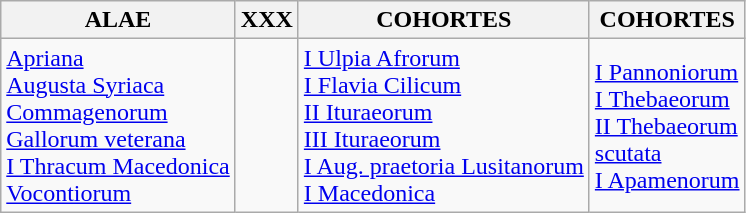<table class=wikitable>
<tr>
<th>ALAE</th>
<th>XXX</th>
<th>COHORTES</th>
<th>COHORTES</th>
</tr>
<tr>
<td><a href='#'>Apriana</a><br><a href='#'>Augusta Syriaca</a><br><a href='#'>Commagenorum</a><br><a href='#'>Gallorum veterana</a><br><a href='#'>I Thracum Macedonica</a><br><a href='#'>Vocontiorum</a></td>
<td></td>
<td><a href='#'>I Ulpia Afrorum</a> <br><a href='#'>I Flavia Cilicum</a> <br><a href='#'>II Ituraeorum</a><br><a href='#'>III Ituraeorum</a><br><a href='#'>I Aug. praetoria Lusitanorum</a> <br><a href='#'>I Macedonica</a> </td>
<td><a href='#'>I Pannoniorum</a><br><a href='#'>I Thebaeorum</a> <br><a href='#'>II Thebaeorum</a><br><a href='#'>scutata</a> <br><a href='#'>I Apamenorum</a>   </td>
</tr>
</table>
